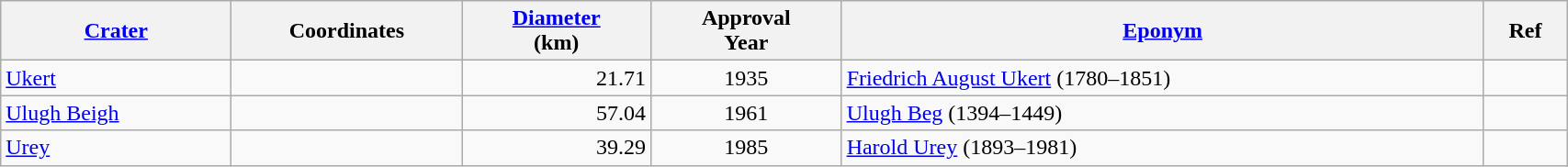<table class="wikitable sortable" style="min-width: 90%">
<tr>
<th style="width:10em"><a href='#'>Crater</a></th>
<th data-sort-type="number" style="width:10em">Coordinates</th>
<th><a href='#'>Diameter</a><br>(km)</th>
<th>Approval<br>Year</th>
<th><a href='#'>Eponym</a></th>
<th>Ref</th>
</tr>
<tr id="Ukert">
<td><a href='#'>Ukert</a></td>
<td></td>
<td align=right>21.71</td>
<td align=center>1935</td>
<td><a href='#'>Friedrich August Ukert</a> (1780–1851)</td>
<td></td>
</tr>
<tr id="Ulugh Beigh">
<td><a href='#'>Ulugh Beigh</a></td>
<td></td>
<td align=right>57.04</td>
<td align=center>1961</td>
<td><a href='#'>Ulugh Beg</a> (1394–1449)</td>
<td></td>
</tr>
<tr id="Urey">
<td><a href='#'>Urey</a></td>
<td></td>
<td align=right>39.29</td>
<td align=center>1985</td>
<td><a href='#'>Harold Urey</a> (1893–1981)</td>
<td></td>
</tr>
</table>
